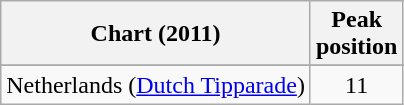<table class="wikitable">
<tr>
<th>Chart (2011)</th>
<th>Peak<br>position</th>
</tr>
<tr>
</tr>
<tr>
</tr>
<tr>
<td>Netherlands (<a href='#'>Dutch Tipparade</a>)</td>
<td align=center>11</td>
</tr>
</table>
